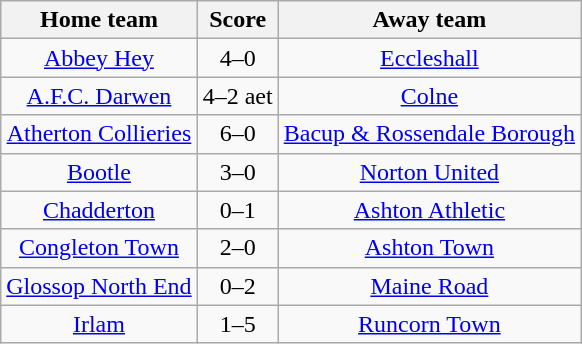<table class="wikitable" style="text-align: center">
<tr>
<th>Home team</th>
<th>Score</th>
<th>Away team</th>
</tr>
<tr>
<td><a href='#'>Abbey Hey</a></td>
<td>4–0</td>
<td><a href='#'>Eccleshall</a></td>
</tr>
<tr>
<td><a href='#'>A.F.C. Darwen</a></td>
<td>4–2 aet</td>
<td><a href='#'>Colne</a></td>
</tr>
<tr>
<td><a href='#'>Atherton Collieries</a></td>
<td>6–0</td>
<td><a href='#'>Bacup & Rossendale Borough</a></td>
</tr>
<tr>
<td><a href='#'>Bootle</a></td>
<td>3–0</td>
<td><a href='#'>Norton United</a></td>
</tr>
<tr>
<td><a href='#'>Chadderton</a></td>
<td>0–1</td>
<td><a href='#'>Ashton Athletic</a></td>
</tr>
<tr>
<td><a href='#'>Congleton Town</a></td>
<td>2–0</td>
<td><a href='#'>Ashton Town</a></td>
</tr>
<tr>
<td><a href='#'>Glossop North End</a></td>
<td>0–2</td>
<td><a href='#'>Maine Road</a></td>
</tr>
<tr>
<td><a href='#'>Irlam</a></td>
<td>1–5</td>
<td><a href='#'>Runcorn Town</a></td>
</tr>
</table>
